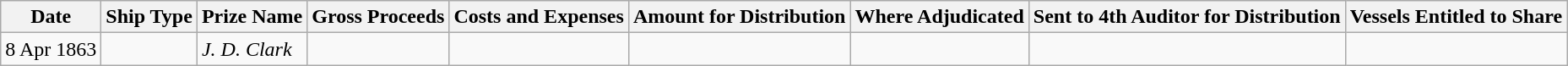<table class="wikitable">
<tr>
<th>Date</th>
<th>Ship Type</th>
<th>Prize Name</th>
<th>Gross Proceeds</th>
<th>Costs and Expenses</th>
<th>Amount for Distribution</th>
<th>Where Adjudicated</th>
<th>Sent to 4th Auditor for Distribution</th>
<th>Vessels Entitled to Share</th>
</tr>
<tr>
<td>8 Apr 1863</td>
<td></td>
<td><em>J. D. Clark</em></td>
<td></td>
<td></td>
<td></td>
<td></td>
<td></td>
<td></td>
</tr>
</table>
